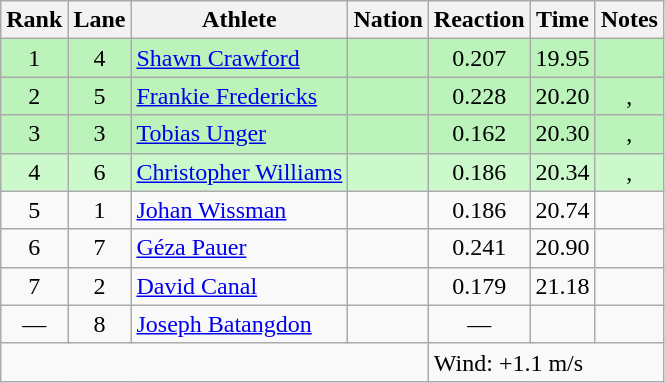<table class="wikitable sortable" style="text-align:center">
<tr>
<th>Rank</th>
<th>Lane</th>
<th>Athlete</th>
<th>Nation</th>
<th>Reaction</th>
<th>Time</th>
<th>Notes</th>
</tr>
<tr bgcolor=bbf3bb>
<td>1</td>
<td>4</td>
<td align="left"><a href='#'>Shawn Crawford</a></td>
<td align="left"></td>
<td>0.207</td>
<td>19.95</td>
<td></td>
</tr>
<tr bgcolor=bbf3bb>
<td>2</td>
<td>5</td>
<td align="left"><a href='#'>Frankie Fredericks</a></td>
<td align="left"></td>
<td>0.228</td>
<td>20.20</td>
<td>, </td>
</tr>
<tr bgcolor=bbf3bb>
<td>3</td>
<td>3</td>
<td align="left"><a href='#'>Tobias Unger</a></td>
<td align="left"></td>
<td>0.162</td>
<td>20.30</td>
<td>, </td>
</tr>
<tr bgcolor=ccf9cc>
<td>4</td>
<td>6</td>
<td align="left"><a href='#'>Christopher Williams</a></td>
<td align="left"></td>
<td>0.186</td>
<td>20.34</td>
<td>, </td>
</tr>
<tr>
<td>5</td>
<td>1</td>
<td align="left"><a href='#'>Johan Wissman</a></td>
<td align="left"></td>
<td>0.186</td>
<td>20.74</td>
<td></td>
</tr>
<tr>
<td>6</td>
<td>7</td>
<td align="left"><a href='#'>Géza Pauer</a></td>
<td align="left"></td>
<td>0.241</td>
<td>20.90</td>
<td></td>
</tr>
<tr>
<td>7</td>
<td>2</td>
<td align="left"><a href='#'>David Canal</a></td>
<td align="left"></td>
<td>0.179</td>
<td>21.18</td>
<td></td>
</tr>
<tr>
<td data-sort-value=8>—</td>
<td>8</td>
<td align="left"><a href='#'>Joseph Batangdon</a></td>
<td align="left"></td>
<td data-sort-value=1.000>—</td>
<td data-sort-value=99.99></td>
<td></td>
</tr>
<tr class="sortbottom">
<td colspan=4></td>
<td colspan="3" style="text-align:left;">Wind: +1.1 m/s</td>
</tr>
</table>
